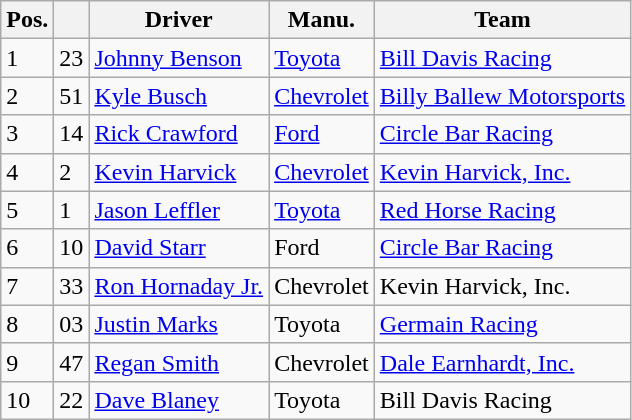<table class="wikitable">
<tr>
<th>Pos.</th>
<th></th>
<th>Driver</th>
<th>Manu.</th>
<th>Team</th>
</tr>
<tr>
<td>1</td>
<td>23</td>
<td><a href='#'>Johnny Benson</a></td>
<td><a href='#'>Toyota</a></td>
<td><a href='#'>Bill Davis Racing</a></td>
</tr>
<tr>
<td>2</td>
<td>51</td>
<td><a href='#'>Kyle Busch</a></td>
<td><a href='#'>Chevrolet</a></td>
<td><a href='#'>Billy Ballew Motorsports</a></td>
</tr>
<tr>
<td>3</td>
<td>14</td>
<td><a href='#'>Rick Crawford</a></td>
<td><a href='#'>Ford</a></td>
<td><a href='#'>Circle Bar Racing</a></td>
</tr>
<tr>
<td>4</td>
<td>2</td>
<td><a href='#'>Kevin Harvick</a></td>
<td><a href='#'>Chevrolet</a></td>
<td><a href='#'>Kevin Harvick, Inc.</a></td>
</tr>
<tr>
<td>5</td>
<td>1</td>
<td><a href='#'>Jason Leffler</a></td>
<td><a href='#'>Toyota</a></td>
<td><a href='#'>Red Horse Racing</a></td>
</tr>
<tr>
<td>6</td>
<td>10</td>
<td><a href='#'>David Starr</a></td>
<td>Ford</td>
<td><a href='#'>Circle Bar Racing</a></td>
</tr>
<tr>
<td>7</td>
<td>33</td>
<td><a href='#'>Ron Hornaday Jr.</a></td>
<td>Chevrolet</td>
<td>Kevin Harvick, Inc.</td>
</tr>
<tr>
<td>8</td>
<td>03</td>
<td><a href='#'>Justin Marks</a></td>
<td>Toyota</td>
<td><a href='#'>Germain Racing</a></td>
</tr>
<tr>
<td>9</td>
<td>47</td>
<td><a href='#'>Regan Smith</a></td>
<td>Chevrolet</td>
<td><a href='#'>Dale Earnhardt, Inc.</a></td>
</tr>
<tr>
<td>10</td>
<td>22</td>
<td><a href='#'>Dave Blaney</a></td>
<td>Toyota</td>
<td>Bill Davis Racing</td>
</tr>
</table>
